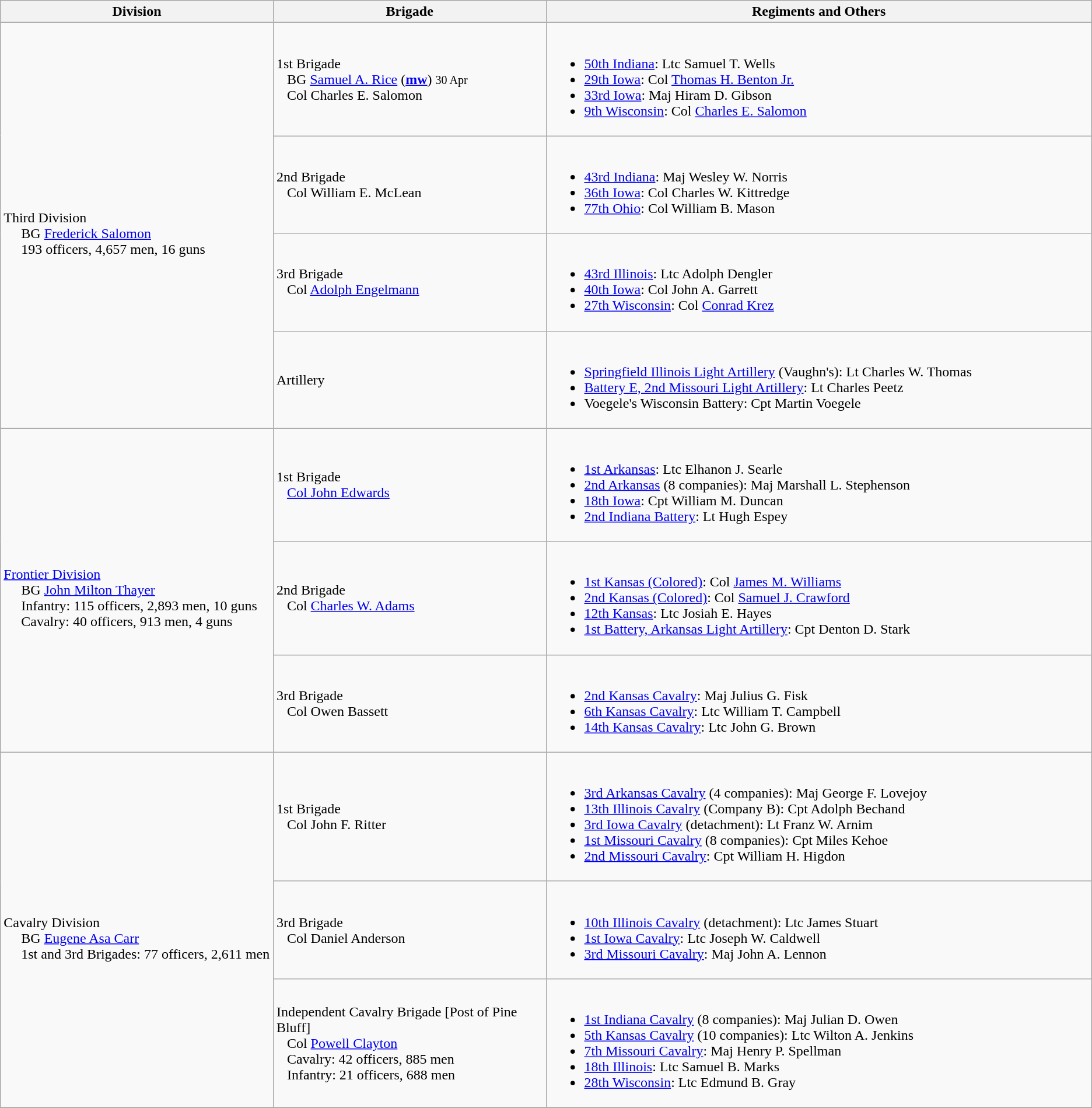<table class="wikitable">
<tr>
<th width=25%>Division</th>
<th width=25%>Brigade</th>
<th>Regiments and Others</th>
</tr>
<tr>
<td rowspan=4><br>Third Division
<br>    
BG <a href='#'>Frederick Salomon</a>
<br>    
193 officers, 4,657 men, 16 guns</td>
<td>1st Brigade<br>  
BG <a href='#'>Samuel A. Rice</a> (<strong><a href='#'>mw</a></strong>) <small>30 Apr</small>
<br>
  
Col Charles E. Salomon</td>
<td><br><ul><li><a href='#'>50th Indiana</a>: Ltc Samuel T. Wells</li><li><a href='#'>29th Iowa</a>: Col <a href='#'>Thomas H. Benton Jr.</a></li><li><a href='#'>33rd Iowa</a>: Maj Hiram D. Gibson</li><li><a href='#'>9th Wisconsin</a>: Col <a href='#'>Charles E. Salomon</a></li></ul></td>
</tr>
<tr>
<td>2nd Brigade<br>  
Col William E. McLean</td>
<td><br><ul><li><a href='#'>43rd Indiana</a>: Maj Wesley W. Norris</li><li><a href='#'>36th Iowa</a>: Col Charles W. Kittredge</li><li><a href='#'>77th Ohio</a>: Col William B. Mason</li></ul></td>
</tr>
<tr>
<td>3rd Brigade<br>  
Col <a href='#'>Adolph Engelmann</a></td>
<td><br><ul><li><a href='#'>43rd Illinois</a>: Ltc Adolph Dengler</li><li><a href='#'>40th Iowa</a>: Col John A. Garrett</li><li><a href='#'>27th Wisconsin</a>: Col <a href='#'>Conrad Krez</a></li></ul></td>
</tr>
<tr>
<td>Artillery</td>
<td><br><ul><li><a href='#'>Springfield Illinois Light Artillery</a> (Vaughn's):  Lt Charles W. Thomas</li><li><a href='#'>Battery E, 2nd Missouri Light Artillery</a>: Lt Charles Peetz</li><li>Voegele's Wisconsin Battery: Cpt Martin Voegele</li></ul></td>
</tr>
<tr>
<td rowspan=3><br><a href='#'>Frontier Division</a> 
<br>    
BG <a href='#'>John Milton Thayer</a>
<br>    
Infantry: 115 officers, 2,893 men, 10 guns
<br>    
Cavalry: 40 officers, 913 men, 4 guns</td>
<td>1st Brigade<br>  
<a href='#'>Col John Edwards</a></td>
<td><br><ul><li><a href='#'>1st Arkansas</a>: Ltc Elhanon J. Searle</li><li><a href='#'>2nd Arkansas</a> (8 companies): Maj Marshall L. Stephenson</li><li><a href='#'>18th Iowa</a>: Cpt William M. Duncan</li><li><a href='#'>2nd Indiana Battery</a>: Lt Hugh Espey</li></ul></td>
</tr>
<tr>
<td>2nd Brigade<br>  
Col <a href='#'>Charles W. Adams</a></td>
<td><br><ul><li><a href='#'>1st Kansas (Colored)</a>: Col <a href='#'>James M. Williams</a></li><li><a href='#'>2nd Kansas (Colored)</a>: Col <a href='#'>Samuel J. Crawford</a></li><li><a href='#'>12th Kansas</a>: Ltc Josiah E. Hayes</li><li><a href='#'>1st Battery, Arkansas Light Artillery</a>: Cpt Denton D. Stark</li></ul></td>
</tr>
<tr>
<td>3rd Brigade<br>  
Col Owen Bassett</td>
<td><br><ul><li><a href='#'>2nd Kansas Cavalry</a>: Maj Julius G. Fisk</li><li><a href='#'>6th Kansas Cavalry</a>: Ltc William T. Campbell</li><li><a href='#'>14th Kansas Cavalry</a>: Ltc John G. Brown</li></ul></td>
</tr>
<tr>
<td rowspan=3><br>Cavalry Division
<br>    
BG <a href='#'>Eugene Asa Carr</a>
<br>    
1st and 3rd Brigades: 77 officers, 2,611 men</td>
<td>1st Brigade<br>  
Col John F. Ritter</td>
<td><br><ul><li><a href='#'>3rd Arkansas Cavalry</a> (4 companies): Maj George F. Lovejoy</li><li><a href='#'>13th Illinois Cavalry</a> (Company B): Cpt Adolph Bechand</li><li><a href='#'>3rd Iowa Cavalry</a> (detachment):  Lt Franz W. Arnim</li><li><a href='#'>1st Missouri Cavalry</a> (8 companies): Cpt Miles Kehoe</li><li><a href='#'>2nd Missouri Cavalry</a>: Cpt William H. Higdon</li></ul></td>
</tr>
<tr>
<td>3rd Brigade<br>  
Col Daniel Anderson</td>
<td><br><ul><li><a href='#'>10th Illinois Cavalry</a> (detachment): Ltc James Stuart</li><li><a href='#'>1st Iowa Cavalry</a>: Ltc Joseph W. Caldwell</li><li><a href='#'>3rd Missouri Cavalry</a>: Maj John A. Lennon</li></ul></td>
</tr>
<tr>
<td>Independent Cavalry Brigade [Post of Pine Bluff]<br>  
Col <a href='#'>Powell Clayton</a>
<br>  
Cavalry: 42 officers, 885 men
<br>  
Infantry: 21 officers, 688 men</td>
<td><br><ul><li><a href='#'>1st Indiana Cavalry</a> (8 companies): Maj Julian D. Owen</li><li><a href='#'>5th Kansas Cavalry</a> (10 companies): Ltc Wilton A. Jenkins</li><li><a href='#'>7th Missouri Cavalry</a>: Maj Henry P. Spellman</li><li><a href='#'>18th Illinois</a>:  Ltc Samuel B. Marks</li><li><a href='#'>28th Wisconsin</a>: Ltc Edmund B. Gray</li></ul></td>
</tr>
<tr>
</tr>
</table>
